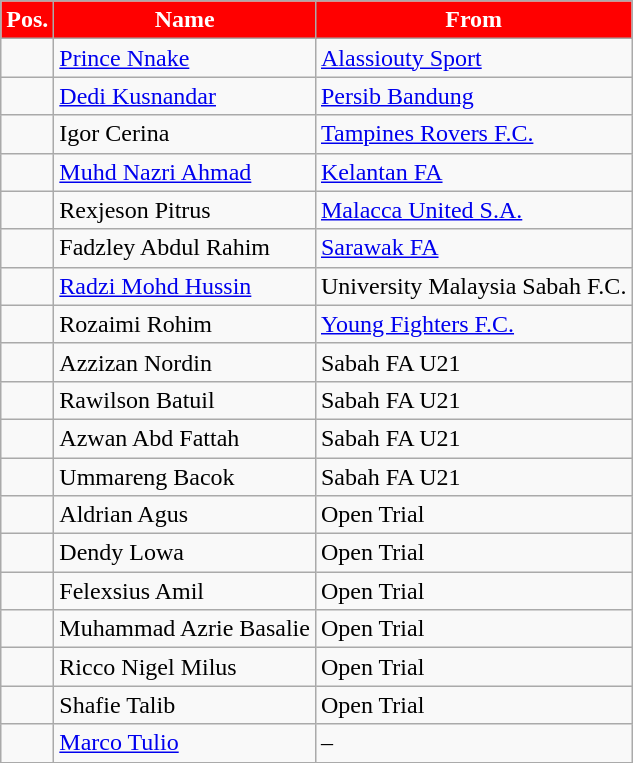<table class="wikitable sortable">
<tr>
<th style="background:Red; color:White;">Pos.</th>
<th style="background:Red; color:White;">Name</th>
<th style="background:Red; color:White;">From</th>
</tr>
<tr>
<td></td>
<td> <a href='#'>Prince Nnake</a></td>
<td> <a href='#'>Alassiouty Sport</a></td>
</tr>
<tr>
<td></td>
<td> <a href='#'>Dedi Kusnandar</a></td>
<td> <a href='#'>Persib Bandung</a></td>
</tr>
<tr>
<td></td>
<td> Igor Cerina</td>
<td> <a href='#'>Tampines Rovers F.C.</a></td>
</tr>
<tr>
<td></td>
<td> <a href='#'>Muhd Nazri Ahmad</a></td>
<td> <a href='#'>Kelantan FA</a></td>
</tr>
<tr>
<td></td>
<td> Rexjeson Pitrus</td>
<td> <a href='#'>Malacca United S.A.</a></td>
</tr>
<tr>
<td></td>
<td> Fadzley Abdul Rahim</td>
<td> <a href='#'>Sarawak FA</a></td>
</tr>
<tr>
<td></td>
<td> <a href='#'>Radzi Mohd Hussin</a></td>
<td> University Malaysia Sabah F.C.</td>
</tr>
<tr>
<td></td>
<td> Rozaimi Rohim</td>
<td> <a href='#'>Young Fighters F.C.</a></td>
</tr>
<tr>
<td></td>
<td> Azzizan Nordin</td>
<td> Sabah FA U21</td>
</tr>
<tr>
<td></td>
<td> Rawilson Batuil</td>
<td> Sabah FA U21</td>
</tr>
<tr>
<td></td>
<td> Azwan Abd Fattah</td>
<td> Sabah FA U21</td>
</tr>
<tr>
<td></td>
<td> Ummareng Bacok</td>
<td> Sabah FA U21</td>
</tr>
<tr>
<td></td>
<td> Aldrian Agus</td>
<td> Open Trial</td>
</tr>
<tr>
<td></td>
<td> Dendy Lowa</td>
<td> Open Trial</td>
</tr>
<tr>
<td></td>
<td> Felexsius Amil</td>
<td> Open Trial</td>
</tr>
<tr>
<td></td>
<td> Muhammad Azrie Basalie</td>
<td> Open Trial</td>
</tr>
<tr>
<td></td>
<td> Ricco Nigel Milus</td>
<td> Open Trial</td>
</tr>
<tr>
<td></td>
<td> Shafie Talib</td>
<td> Open Trial</td>
</tr>
<tr>
<td></td>
<td> <a href='#'>Marco Tulio</a></td>
<td>–</td>
</tr>
<tr>
</tr>
</table>
